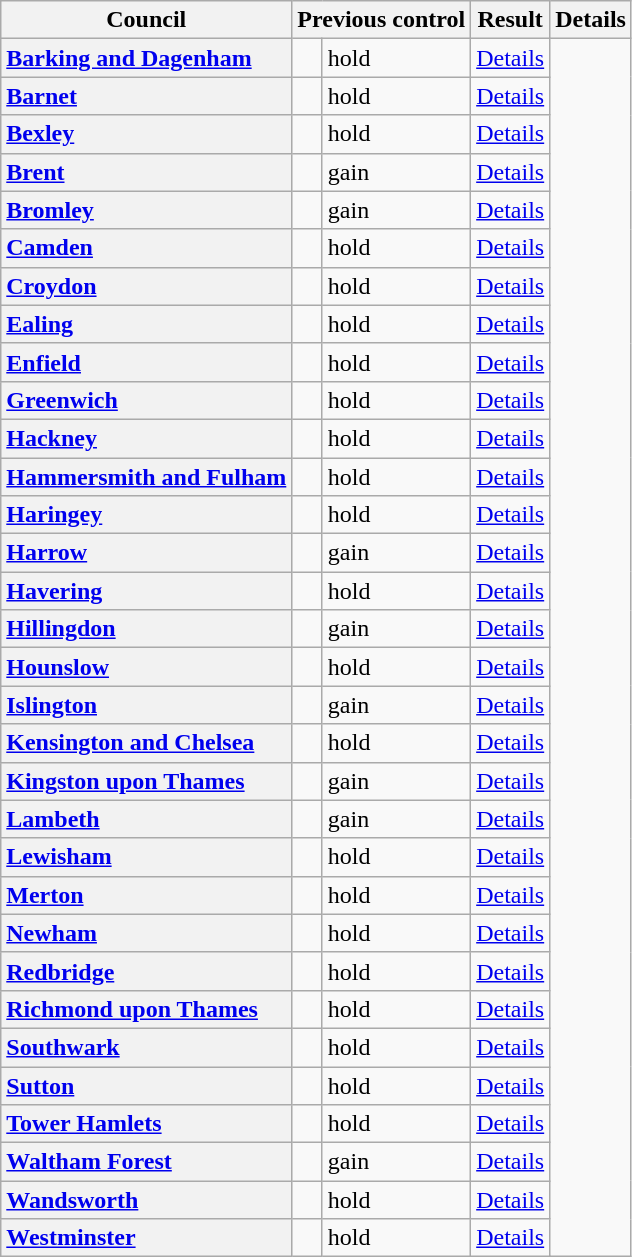<table class="wikitable sortable" border="1">
<tr>
<th scope="col">Council</th>
<th colspan=2>Previous control</th>
<th colspan=2>Result</th>
<th class="unsortable" scope="col">Details</th>
</tr>
<tr>
<th scope="row" style="text-align: left;"><a href='#'>Barking and Dagenham</a></th>
<td></td>
<td> hold</td>
<td><a href='#'>Details</a></td>
</tr>
<tr>
<th scope="row" style="text-align: left;"><a href='#'>Barnet</a></th>
<td></td>
<td> hold</td>
<td><a href='#'>Details</a></td>
</tr>
<tr>
<th scope="row" style="text-align: left;"><a href='#'>Bexley</a></th>
<td></td>
<td> hold</td>
<td><a href='#'>Details</a></td>
</tr>
<tr>
<th scope="row" style="text-align: left;"><a href='#'>Brent</a></th>
<td></td>
<td> gain</td>
<td><a href='#'>Details</a></td>
</tr>
<tr>
<th scope="row" style="text-align: left;"><a href='#'>Bromley</a></th>
<td></td>
<td> gain</td>
<td><a href='#'>Details</a></td>
</tr>
<tr>
<th scope="row" style="text-align: left;"><a href='#'>Camden</a></th>
<td></td>
<td> hold</td>
<td><a href='#'>Details</a></td>
</tr>
<tr>
<th scope="row" style="text-align: left;"><a href='#'>Croydon</a></th>
<td></td>
<td> hold</td>
<td><a href='#'>Details</a></td>
</tr>
<tr>
<th scope="row" style="text-align: left;"><a href='#'>Ealing</a></th>
<td></td>
<td> hold</td>
<td><a href='#'>Details</a></td>
</tr>
<tr>
<th scope="row" style="text-align: left;"><a href='#'>Enfield</a></th>
<td></td>
<td> hold</td>
<td><a href='#'>Details</a></td>
</tr>
<tr>
<th scope="row" style="text-align: left;"><a href='#'>Greenwich</a></th>
<td></td>
<td> hold</td>
<td><a href='#'>Details</a></td>
</tr>
<tr>
<th scope="row" style="text-align: left;"><a href='#'>Hackney</a></th>
<td></td>
<td> hold</td>
<td><a href='#'>Details</a></td>
</tr>
<tr>
<th scope="row" style="text-align: left;"><a href='#'>Hammersmith and Fulham</a></th>
<td></td>
<td> hold</td>
<td><a href='#'>Details</a></td>
</tr>
<tr>
<th scope="row" style="text-align: left;"><a href='#'>Haringey</a></th>
<td></td>
<td> hold</td>
<td><a href='#'>Details</a></td>
</tr>
<tr>
<th scope="row" style="text-align: left;"><a href='#'>Harrow</a></th>
<td></td>
<td> gain</td>
<td><a href='#'>Details</a></td>
</tr>
<tr>
<th scope="row" style="text-align: left;"><a href='#'>Havering</a></th>
<td></td>
<td> hold</td>
<td><a href='#'>Details</a></td>
</tr>
<tr>
<th scope="row" style="text-align: left;"><a href='#'>Hillingdon</a></th>
<td></td>
<td> gain</td>
<td><a href='#'>Details</a></td>
</tr>
<tr>
<th scope="row" style="text-align: left;"><a href='#'>Hounslow</a></th>
<td></td>
<td> hold</td>
<td><a href='#'>Details</a></td>
</tr>
<tr>
<th scope="row" style="text-align: left;"><a href='#'>Islington</a></th>
<td></td>
<td> gain</td>
<td><a href='#'>Details</a></td>
</tr>
<tr>
<th scope="row" style="text-align: left;"><a href='#'>Kensington and Chelsea</a></th>
<td></td>
<td> hold</td>
<td><a href='#'>Details</a></td>
</tr>
<tr>
<th scope="row" style="text-align: left;"><a href='#'>Kingston upon Thames</a></th>
<td></td>
<td> gain</td>
<td><a href='#'>Details</a></td>
</tr>
<tr>
<th scope="row" style="text-align: left;"><a href='#'>Lambeth</a></th>
<td></td>
<td> gain</td>
<td><a href='#'>Details</a></td>
</tr>
<tr>
<th scope="row" style="text-align: left;"><a href='#'>Lewisham</a></th>
<td></td>
<td> hold</td>
<td><a href='#'>Details</a></td>
</tr>
<tr>
<th scope="row" style="text-align: left;"><a href='#'>Merton</a></th>
<td></td>
<td> hold</td>
<td><a href='#'>Details</a></td>
</tr>
<tr>
<th scope="row" style="text-align: left;"><a href='#'>Newham</a></th>
<td></td>
<td> hold</td>
<td><a href='#'>Details</a></td>
</tr>
<tr>
<th scope="row" style="text-align: left;"><a href='#'>Redbridge</a></th>
<td></td>
<td> hold</td>
<td><a href='#'>Details</a></td>
</tr>
<tr>
<th scope="row" style="text-align: left;"><a href='#'>Richmond upon Thames</a></th>
<td></td>
<td> hold</td>
<td><a href='#'>Details</a></td>
</tr>
<tr>
<th scope="row" style="text-align: left;"><a href='#'>Southwark</a></th>
<td></td>
<td> hold</td>
<td><a href='#'>Details</a></td>
</tr>
<tr>
<th scope="row" style="text-align: left;"><a href='#'>Sutton</a></th>
<td></td>
<td> hold</td>
<td><a href='#'>Details</a></td>
</tr>
<tr>
<th scope="row" style="text-align: left;"><a href='#'>Tower Hamlets</a></th>
<td></td>
<td> hold</td>
<td><a href='#'>Details</a></td>
</tr>
<tr>
<th scope="row" style="text-align: left;"><a href='#'>Waltham Forest</a></th>
<td></td>
<td> gain</td>
<td><a href='#'>Details</a></td>
</tr>
<tr>
<th scope="row" style="text-align: left;"><a href='#'>Wandsworth</a></th>
<td></td>
<td> hold</td>
<td><a href='#'>Details</a></td>
</tr>
<tr>
<th scope="row" style="text-align: left;"><a href='#'>Westminster</a></th>
<td></td>
<td> hold</td>
<td><a href='#'>Details</a></td>
</tr>
</table>
